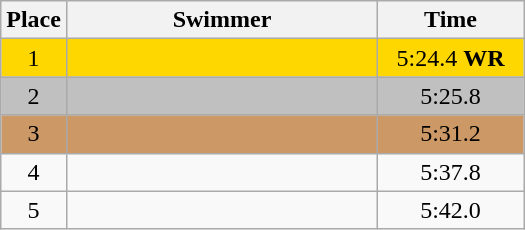<table class=wikitable style="text-align:center">
<tr>
<th>Place</th>
<th width=200>Swimmer</th>
<th width=90>Time</th>
</tr>
<tr bgcolor=gold>
<td>1</td>
<td align=left></td>
<td>5:24.4 <strong>WR</strong></td>
</tr>
<tr bgcolor=silver>
<td>2</td>
<td align=left></td>
<td>5:25.8</td>
</tr>
<tr bgcolor=cc9966>
<td>3</td>
<td align=left></td>
<td>5:31.2</td>
</tr>
<tr>
<td>4</td>
<td align=left></td>
<td>5:37.8</td>
</tr>
<tr>
<td>5</td>
<td align=left></td>
<td>5:42.0</td>
</tr>
</table>
